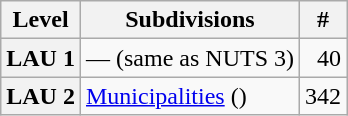<table class="wikitable">
<tr>
<th>Level</th>
<th>Subdivisions</th>
<th>#</th>
</tr>
<tr>
<th>LAU 1</th>
<td>— (same as NUTS 3)</td>
<td align="right">40</td>
</tr>
<tr>
<th>LAU 2</th>
<td><a href='#'>Municipalities</a> ()</td>
<td align="right">342</td>
</tr>
</table>
